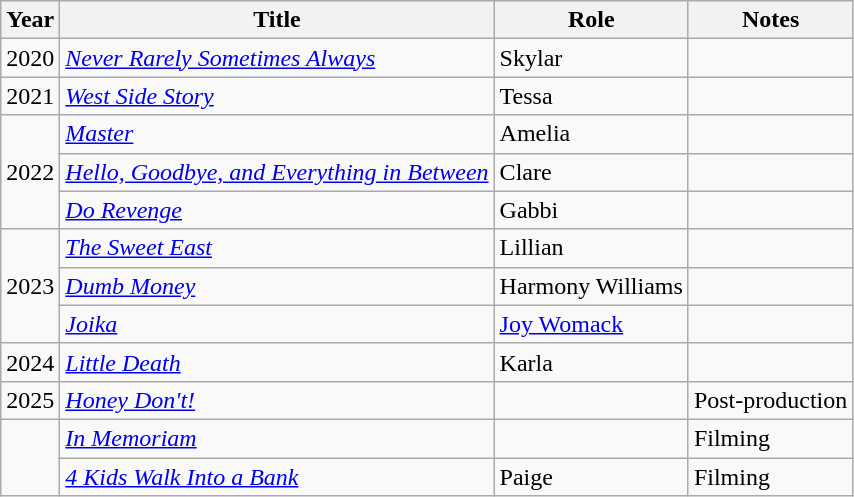<table class="wikitable sortable">
<tr>
<th scope="col">Year</th>
<th scope="col">Title</th>
<th scope="col">Role</th>
<th scope="col" class=unsortable>Notes</th>
</tr>
<tr>
<td style="text-align:center;">2020</td>
<td><em><a href='#'>Never Rarely Sometimes Always</a></em></td>
<td>Skylar</td>
<td></td>
</tr>
<tr>
<td style="text-align:center;">2021</td>
<td><em><a href='#'>West Side Story</a></em></td>
<td>Tessa</td>
<td></td>
</tr>
<tr>
<td rowspan="3" style="text-align:center;">2022</td>
<td><em><a href='#'>Master</a></em></td>
<td>Amelia</td>
<td></td>
</tr>
<tr>
<td><em><a href='#'>Hello, Goodbye, and Everything in Between</a></em></td>
<td>Clare</td>
<td></td>
</tr>
<tr>
<td><em><a href='#'>Do Revenge</a></em></td>
<td>Gabbi</td>
<td></td>
</tr>
<tr>
<td style="text-align:center;" rowspan="3">2023</td>
<td><em><a href='#'>The Sweet East</a></em></td>
<td>Lillian</td>
<td></td>
</tr>
<tr>
<td><em><a href='#'>Dumb Money</a></em></td>
<td>Harmony Williams</td>
<td></td>
</tr>
<tr>
<td><em><a href='#'>Joika</a></em></td>
<td><a href='#'>Joy Womack</a></td>
<td></td>
</tr>
<tr>
<td style="text-align:center;">2024</td>
<td><em><a href='#'>Little Death</a></em></td>
<td>Karla</td>
<td></td>
</tr>
<tr>
<td style="text-align:center;">2025</td>
<td><em><a href='#'>Honey Don't!</a></em></td>
<td></td>
<td>Post-production</td>
</tr>
<tr>
<td rowspan="2" style="text-align:center;"></td>
<td><em><a href='#'>In Memoriam</a></em></td>
<td></td>
<td>Filming</td>
</tr>
<tr>
<td><em><a href='#'>4 Kids Walk Into a Bank</a></em></td>
<td>Paige</td>
<td>Filming</td>
</tr>
</table>
